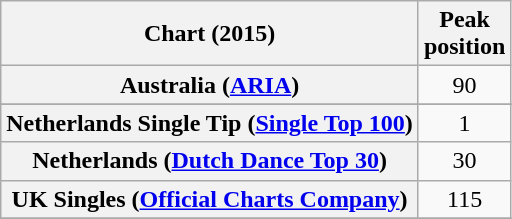<table class="wikitable sortable plainrowheaders" style="text-align: center;">
<tr>
<th scope="col">Chart (2015)</th>
<th scope="col">Peak<br>position</th>
</tr>
<tr>
<th scope="row">Australia (<a href='#'>ARIA</a>)</th>
<td>90</td>
</tr>
<tr>
</tr>
<tr>
</tr>
<tr>
<th scope="row">Netherlands Single Tip (<a href='#'>Single Top 100</a>)</th>
<td>1</td>
</tr>
<tr>
<th scope="row">Netherlands (<a href='#'>Dutch Dance Top 30</a>)</th>
<td>30</td>
</tr>
<tr>
<th scope="row">UK Singles (<a href='#'>Official Charts Company</a>)</th>
<td>115</td>
</tr>
<tr>
</tr>
</table>
